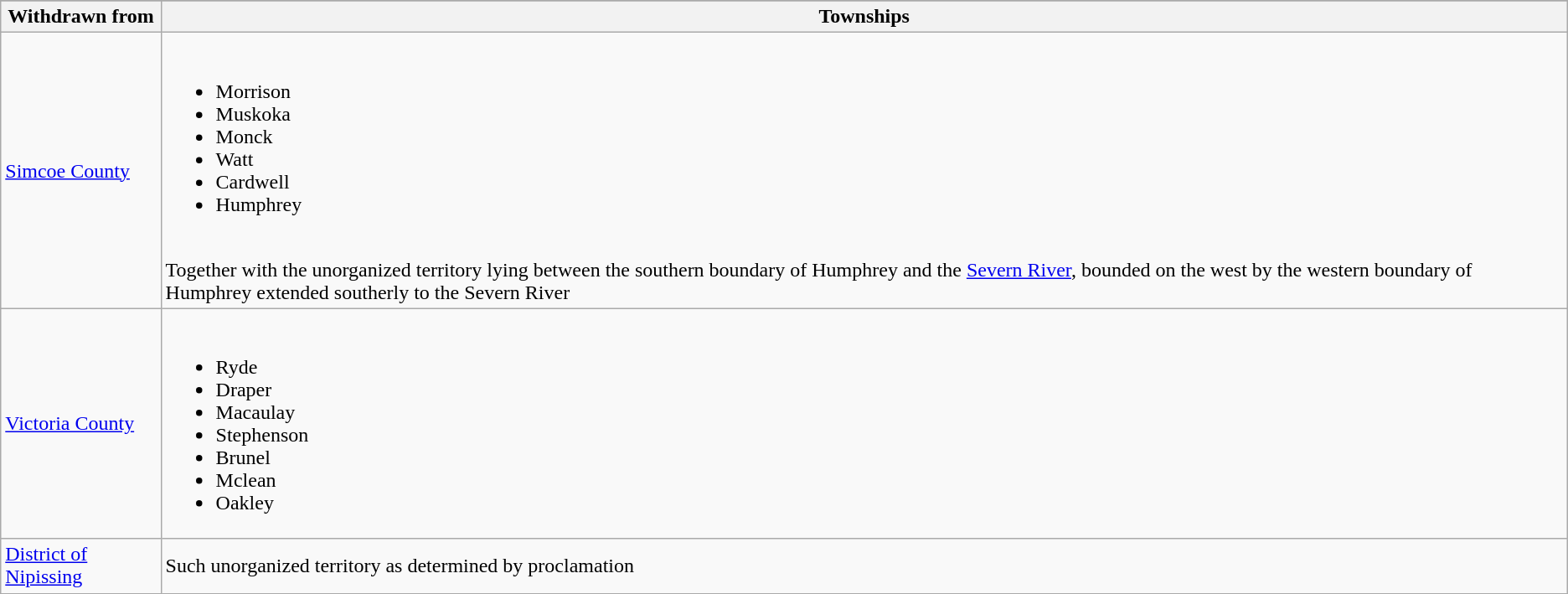<table class = "wikitable">
<tr>
</tr>
<tr>
<th>Withdrawn from</th>
<th>Townships</th>
</tr>
<tr>
<td><a href='#'>Simcoe County</a></td>
<td><br><ul><li>Morrison</li><li>Muskoka</li><li>Monck</li><li>Watt</li><li>Cardwell</li><li>Humphrey</li></ul><br>Together with the unorganized territory lying between the southern boundary of Humphrey and the <a href='#'>Severn River</a>, bounded on the west by the western boundary of Humphrey extended southerly to the Severn River</td>
</tr>
<tr>
<td><a href='#'>Victoria County</a></td>
<td><br><ul><li>Ryde</li><li>Draper</li><li>Macaulay</li><li>Stephenson</li><li>Brunel</li><li>Mclean</li><li>Oakley</li></ul></td>
</tr>
<tr>
<td><a href='#'>District of Nipissing</a></td>
<td>Such unorganized territory as determined by proclamation</td>
</tr>
</table>
